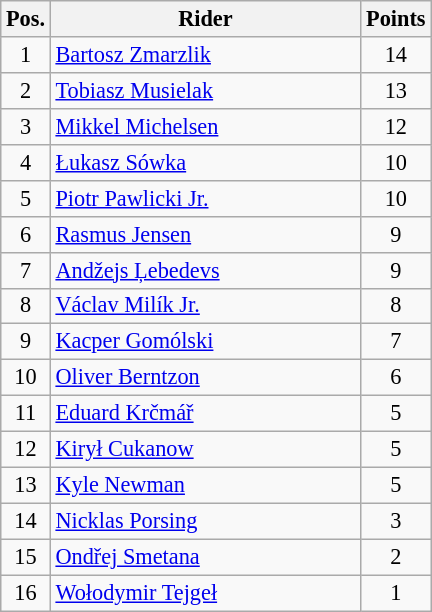<table class=wikitable style="font-size:93%;">
<tr>
<th width=25px>Pos.</th>
<th width=200px>Rider</th>
<th width=40px>Points</th>
</tr>
<tr align=center >
<td>1</td>
<td align=left> <a href='#'>Bartosz Zmarzlik</a></td>
<td>14</td>
</tr>
<tr align=center >
<td>2</td>
<td align=left> <a href='#'>Tobiasz Musielak</a></td>
<td>13</td>
</tr>
<tr align=center >
<td>3</td>
<td align=left> <a href='#'>Mikkel Michelsen</a></td>
<td>12</td>
</tr>
<tr align=center >
<td>4</td>
<td align=left> <a href='#'>Łukasz Sówka</a></td>
<td>10</td>
</tr>
<tr align=center >
<td>5</td>
<td align=left> <a href='#'>Piotr Pawlicki Jr.</a></td>
<td>10</td>
</tr>
<tr align=center>
<td>6</td>
<td align=left> <a href='#'>Rasmus Jensen</a></td>
<td>9</td>
</tr>
<tr align=center>
<td>7</td>
<td align=left> <a href='#'>Andžejs Ļebedevs</a></td>
<td>9</td>
</tr>
<tr align=center>
<td>8</td>
<td align=left> <a href='#'>Václav Milík Jr.</a></td>
<td>8</td>
</tr>
<tr align=center>
<td>9</td>
<td align=left> <a href='#'>Kacper Gomólski</a></td>
<td>7</td>
</tr>
<tr align=center>
<td>10</td>
<td align=left> <a href='#'>Oliver Berntzon</a></td>
<td>6</td>
</tr>
<tr align=center>
<td>11</td>
<td align=left> <a href='#'>Eduard Krčmář</a></td>
<td>5</td>
</tr>
<tr align=center>
<td>12</td>
<td align=left> <a href='#'>Kirył Cukanow</a></td>
<td>5</td>
</tr>
<tr align=center>
<td>13</td>
<td align=left> <a href='#'>Kyle Newman</a></td>
<td>5</td>
</tr>
<tr align=center>
<td>14</td>
<td align=left> <a href='#'>Nicklas Porsing</a></td>
<td>3</td>
</tr>
<tr align=center>
<td>15</td>
<td align=left> <a href='#'>Ondřej Smetana</a></td>
<td>2</td>
</tr>
<tr align=center>
<td>16</td>
<td align=left> <a href='#'>Wołodymir Tejgeł</a></td>
<td>1</td>
</tr>
</table>
